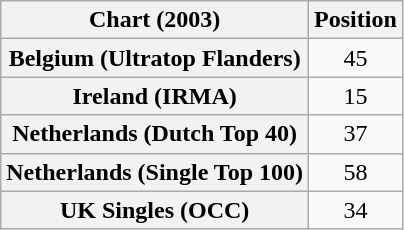<table class="wikitable sortable plainrowheaders" style="text-align:center">
<tr>
<th scope="col">Chart (2003)</th>
<th scope="col">Position</th>
</tr>
<tr>
<th scope="row">Belgium (Ultratop Flanders)</th>
<td>45</td>
</tr>
<tr>
<th scope="row">Ireland (IRMA)</th>
<td>15</td>
</tr>
<tr>
<th scope="row">Netherlands (Dutch Top 40)</th>
<td>37</td>
</tr>
<tr>
<th scope="row">Netherlands (Single Top 100)</th>
<td>58</td>
</tr>
<tr>
<th scope="row">UK Singles (OCC)</th>
<td>34</td>
</tr>
</table>
